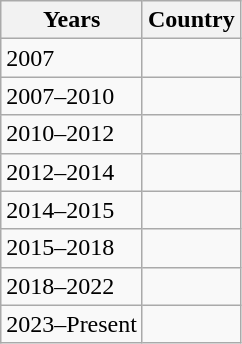<table class="wikitable">
<tr>
<th scope="col">Years</th>
<th scope="col">Country</th>
</tr>
<tr>
<td>2007</td>
<td></td>
</tr>
<tr>
<td>2007–2010</td>
<td></td>
</tr>
<tr>
<td>2010–2012</td>
<td></td>
</tr>
<tr>
<td>2012–2014</td>
<td></td>
</tr>
<tr>
<td>2014–2015</td>
<td></td>
</tr>
<tr>
<td>2015–2018</td>
<td></td>
</tr>
<tr>
<td>2018–2022</td>
<td></td>
</tr>
<tr>
<td>2023–Present</td>
<td></td>
</tr>
</table>
